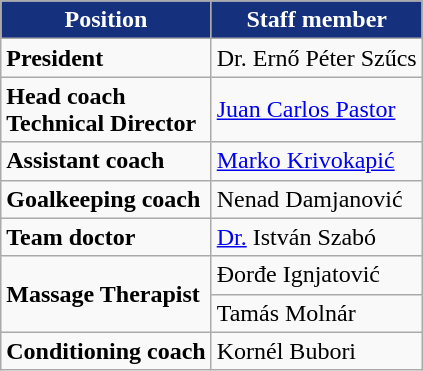<table class="wikitable">
<tr>
<th style="color:white; background:#15317E">Position</th>
<th style="color:white; background:#15317E">Staff member</th>
</tr>
<tr>
<td><strong>President</strong></td>
<td> Dr. Ernő Péter Szűcs</td>
</tr>
<tr>
<td><strong>Head coach</strong><br><strong>Technical Director</strong></td>
<td> <a href='#'>Juan Carlos Pastor</a></td>
</tr>
<tr>
<td><strong>Assistant coach</strong></td>
<td>  <a href='#'>Marko Krivokapić</a></td>
</tr>
<tr>
<td><strong>Goalkeeping coach</strong></td>
<td> Nenad Damjanović</td>
</tr>
<tr>
<td><strong>Team doctor</strong></td>
<td> <a href='#'>Dr.</a> István Szabó</td>
</tr>
<tr>
<td rowspan=2><strong>Massage Therapist</strong></td>
<td> Đorđe Ignjatović</td>
</tr>
<tr>
<td> Tamás Molnár</td>
</tr>
<tr>
<td><strong>Conditioning coach</strong></td>
<td> Kornél Bubori</td>
</tr>
</table>
